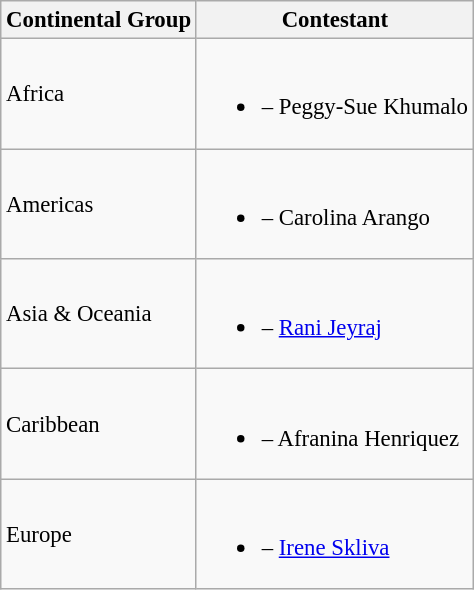<table class="wikitable sortable" style="font-size:95%;">
<tr>
<th>Continental Group</th>
<th>Contestant</th>
</tr>
<tr>
<td>Africa</td>
<td><br><ul><li> – Peggy-Sue Khumalo</li></ul></td>
</tr>
<tr>
<td>Americas</td>
<td><br><ul><li> – Carolina Arango</li></ul></td>
</tr>
<tr>
<td>Asia & Oceania</td>
<td><br><ul><li> – <a href='#'>Rani Jeyraj</a></li></ul></td>
</tr>
<tr u>
<td>Caribbean</td>
<td><br><ul><li> – Afranina Henriquez</li></ul></td>
</tr>
<tr>
<td>Europe</td>
<td><br><ul><li> – <a href='#'>Irene Skliva</a></li></ul></td>
</tr>
</table>
